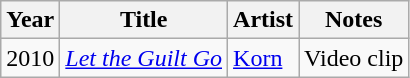<table class="wikitable">
<tr>
<th>Year</th>
<th>Title</th>
<th>Artist</th>
<th>Notes</th>
</tr>
<tr>
<td>2010</td>
<td><em><a href='#'>Let the Guilt Go</a></em></td>
<td><a href='#'>Korn</a></td>
<td>Video clip</td>
</tr>
</table>
